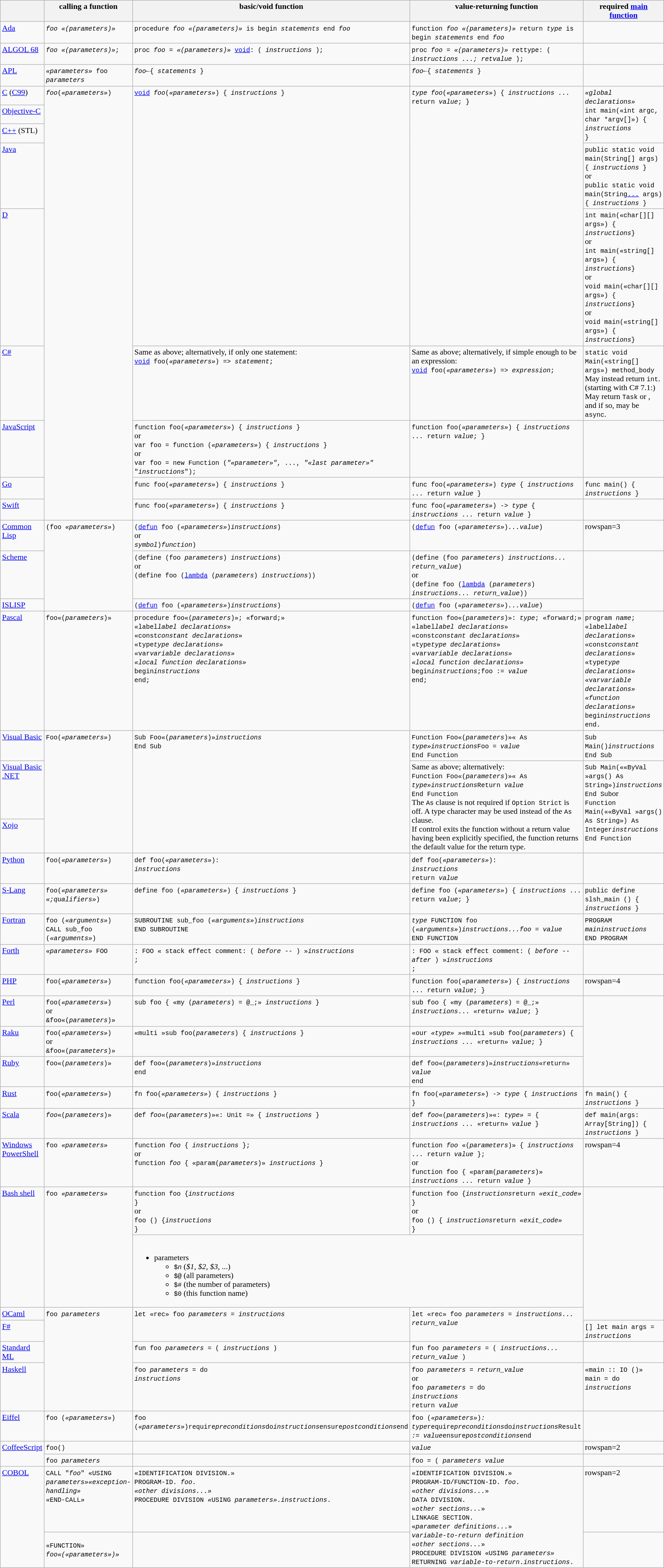<table class="wikitable sortable sort-under">
<tr valign="top">
<th></th>
<th>calling a function</th>
<th>basic/void function</th>
<th>value-returning function</th>
<th>required <a href='#'>main function</a></th>
</tr>
<tr valign="top">
<td><a href='#'>Ada</a></td>
<td><code><em>foo «(parameters)»</em></code></td>
<td><code>procedure <em>foo «(parameters)»</em> is begin <em>statements</em> end <em>foo</em></code></td>
<td><code>function <em>foo «(parameters)»</em> return <em>type</em> is begin <em>statements</em> end <em>foo</em></code></td>
<td></td>
</tr>
<tr valign="top">
<td><a href='#'>ALGOL 68</a></td>
<td><code><em>foo «(parameters)»</em>;</code></td>
<td><code>proc <em>foo</em> = <em>«(parameters)»</em> <a href='#'>void</a>: ( <em>instructions</em> );</code></td>
<td><code>proc <em>foo</em> = <em>«(parameters)»</em> rettype: ( <em>instructions ...; retvalue</em> );</code></td>
<td></td>
</tr>
<tr valign="top">
<td><a href='#'>APL</a></td>
<td><code><em>«parameters»</em> foo <em>parameters</em></code></td>
<td><code><em>foo←</em>{ <em>statements</em> }</code></td>
<td><code><em>foo←</em>{ <em>statements</em> }</code></td>
<td></td>
</tr>
<tr valign="top">
<td><a href='#'>C</a> (<a href='#'>C99</a>)</td>
<td rowspan=9><code><em>foo</em>(<em>«parameters»</em>)</code></td>
<td rowspan="5"><code><a href='#'>void</a> <em>foo</em>(<em>«parameters»</em>) { <em>instructions</em> }</code></td>
<td rowspan="5"><code><em>type</em> <em>foo</em>(<em>«parameters»</em>) { <em>instructions ...</em> return <em>value</em>; }</code></td>
<td rowspan=3><code><em>«global declarations»</em><br>int main(«int argc, char *argv[]») { <em>instructions</em><br>}</code></td>
</tr>
<tr valign="top">
<td><a href='#'>Objective-C</a></td>
</tr>
<tr valign="top">
<td><a href='#'>C++</a> (STL)</td>
</tr>
<tr valign="top">
<td><a href='#'>Java</a></td>
<td><code>public static void main(String[] args) { <em>instructions</em> }</code><br>or<br><code>public static void main(String<a href='#'>...</a> args) { <em>instructions</em> }</code></td>
</tr>
<tr valign="top">
<td><a href='#'>D</a></td>
<td><code>int main(«char[][] args») { <em>instructions</em>}</code><br>or<br><code>int main(«string[] args») { <em>instructions</em>}</code><br>or<br><code>void main(«char[][] args») { <em>instructions</em>}</code><br>or<br><code>void main(«string[] args») { <em>instructions</em>}</code></td>
</tr>
<tr valign="top">
<td><a href='#'>C#</a></td>
<td>Same as above; alternatively, if only one statement:<br><code><a href='#'>void</a> foo(<em>«parameters»</em>) => <em>statement</em>;</code></td>
<td>Same as above; alternatively, if simple enough to be an expression:<br><code><a href='#'>void</a> foo(<em>«parameters»</em>) => <em>expression</em>;</code></td>
<td><code>static void Main(«string[] args») method_body</code><br>May instead return <code>int</code>.<br>(starting with C# 7.1:) May return <code>Task</code> or <code></code>, and if so, may be <code>async</code>.</td>
</tr>
<tr valign="top">
<td><a href='#'>JavaScript</a></td>
<td><code>function foo(<em>«parameters»</em>) { <em>instructions</em> }</code><br>or<br><code>var foo = function (<em>«parameters»</em>) { <em>instructions</em> }</code><br>or<br><code>var foo = new Function (<em>"«parameter»"</em>, <em>...</em>, <em>"«last parameter»"</em> "<em>instructions</em>");</code></td>
<td><code>function foo(<em>«parameters»</em>) { <em>instructions ...</em> return <em>value</em>; }</code></td>
<td></td>
</tr>
<tr valign="top">
<td><a href='#'>Go</a></td>
<td><code>func foo(<em>«parameters»</em>) { <em>instructions</em> }</code></td>
<td><code>func foo(<em>«parameters»</em>) <em>type</em> { <em>instructions ...</em> return <em>value</em> }</code></td>
<td><code>func main() { <em>instructions</em> }</code></td>
</tr>
<tr valign="top">
<td><a href='#'>Swift</a></td>
<td><code>func foo(<em>«parameters»</em>) { <em>instructions</em> }</code></td>
<td><code>func foo(<em>«parameters»</em>) -> <em>type</em> { <em>instructions ...</em> return <em>value</em> }</code></td>
<td></td>
</tr>
<tr valign="top">
<td><a href='#'>Common Lisp</a></td>
<td rowspan=3><code>(foo <em>«parameters»</em>)</code></td>
<td><code>(<a href='#'>defun</a> foo (<em>«parameters»</em>)<em>instructions</em>)</code><br>or<br><code><em>symbol</em>)<em>function</em>)</code></td>
<td><code>(<a href='#'>defun</a> foo (<em>«parameters»</em>)<em>...value</em>)</code></td>
<td>rowspan=3 </td>
</tr>
<tr valign="top">
<td><a href='#'>Scheme</a></td>
<td><code>(define (foo <em>parameters</em>) <em>instructions</em>)</code><br>or<br><code>(define foo (<a href='#'>lambda</a> (<em>parameters</em>) <em>instructions</em>))</code></td>
<td><code>(define (foo <em>parameters</em>) <em>instructions... return_value</em>)</code><br>or<br><code>(define foo (<a href='#'>lambda</a> (<em>parameters</em>) <em>instructions... return_value</em>))</code></td>
</tr>
<tr valign="top">
<td><a href='#'>ISLISP</a></td>
<td><code>(<a href='#'>defun</a> foo (<em>«parameters»</em>)<em>instructions</em>)</code></td>
<td><code>(<a href='#'>defun</a> foo (<em>«parameters»</em>)<em>...value</em>)</code></td>
</tr>
<tr valign="top">
<td><a href='#'>Pascal</a></td>
<td><code>foo«(<em>parameters</em>)»</code></td>
<td><code>procedure foo«(<em>parameters</em>)»; «forward;»<br>«label<em>label declarations</em>»<br>«const<em>constant declarations</em>»<br>«type<em>type declarations</em>»<br>«var<em>variable declarations»<br>«local function declarations»</em><br>begin<em>instructions</em><br>end;</code></td>
<td><code>function foo«(<em>parameters</em>)»: <em>type</em>; «forward;»<br>«label<em>label declarations</em>»<br>«const<em>constant declarations</em>»<br>«type<em>type declarations</em>»<br>«var<em>variable declarations»<br>«local function declarations»</em><br>begin<em>instructions</em>;foo := <em>value</em><br>end;</code></td>
<td><code>program <em>name</em>;<br>«label<em>label declarations</em>»<br>«const<em>constant declarations</em>»<br>«type<em>type declarations</em>»<br>«var<em>variable declarations»<br>«function declarations»</em><br>begin<em>instructions</em><br>end.</code> </td>
</tr>
<tr valign="top">
<td><a href='#'>Visual Basic</a></td>
<td rowspan=3><code>Foo(<em>«parameters»</em>)</code></td>
<td rowspan=3><code>Sub Foo«(<em>parameters</em>)»<em>instructions</em><br>End Sub</code></td>
<td><code>Function Foo«(<em>parameters</em>)»« As<em> type»</em><em>instructions</em>Foo = <em>value</em><br>End Function</code></td>
<td><code>Sub Main()<em>instructions</em><br>End Sub</code></td>
</tr>
<tr valign="top">
<td><a href='#'>Visual Basic .NET</a></td>
<td rowspan=2>Same as above; alternatively:<br><code>Function Foo«(<em>parameters</em>)»« As <em>type»</em><em>instructions</em>Return <em>value</em><br>End Function</code><br>The <code>As</code> clause is not required if <code>Option Strict</code> is off. A type character may be used instead of the <code>As</code> clause.<br>If control exits the function without a return value having been explicitly specified, the function returns the default value for the return type.</td>
<td rowspan=2><code>Sub Main(««ByVal »args() As String»)<em>instructions</em><br>End Sub</code>or<br><code>Function Main(««ByVal »args() As String») As Integer<em>instructions</em><br>End Function</code></td>
</tr>
<tr valign="top">
<td><a href='#'>Xojo</a></td>
</tr>
<tr valign="top">
<td><a href='#'>Python</a></td>
<td><code>foo(<em>«parameters»</em>)</code></td>
<td><code>def foo(<em>«parameters»</em>):<br><em>instructions</em></code></td>
<td><code>def foo(<em>«parameters»</em>):<br><em>instructions</em><br>return <em>value</em></code></td>
<td></td>
</tr>
<tr valign="top">
<td><a href='#'>S-Lang</a></td>
<td><code>foo(<em>«parameters» «;qualifiers»</em>)</code></td>
<td><code>define foo (<em>«parameters»</em>) { <em>instructions</em> }</code></td>
<td><code>define foo (<em>«parameters»</em>) { <em>instructions ...</em> return <em>value</em>; }</code></td>
<td><code>public define slsh_main () { <em>instructions</em> }</code></td>
</tr>
<tr valign="top">
<td><a href='#'>Fortran</a></td>
<td><code>foo (<em>«arguments»</em>)<br>CALL sub_foo (<em>«arguments»</em>)</code></td>
<td><code>SUBROUTINE sub_foo (<em>«arguments»</em>)<em>instructions<br></em>END SUBROUTINE</code></td>
<td><code><em>type</em> FUNCTION foo (<em>«arguments»</em>)<em>instructions</em><em>...</em><em>foo</em> = <em>value</em><br>END FUNCTION</code></td>
<td><code>PROGRAM <em>main</em><em>instructions</em><br>END PROGRAM</code></td>
</tr>
<tr valign="top">
<td><a href='#'>Forth</a></td>
<td><code><em>«parameters» </em>FOO</code></td>
<td><code>: FOO  « stack effect comment: (<em> before</em> -- ) »<em>instructions</em><br>;</code></td>
<td><code>: FOO  « stack effect comment: (<em> before</em> -- <em>after</em> ) »<em>instructions</em><br>;</code></td>
<td></td>
</tr>
<tr valign="top">
<td><a href='#'>PHP</a></td>
<td><code>foo(<em>«parameters»</em>)</code></td>
<td><code>function foo(<em>«parameters»</em>) { <em>instructions</em> }</code></td>
<td><code>function foo(<em>«parameters»</em>) { <em>instructions</em> ... return <em>value</em>; }</code></td>
<td>rowspan=4 </td>
</tr>
<tr valign="top">
<td><a href='#'>Perl</a></td>
<td><code>foo(<em>«parameters»</em>)</code><br>or<br><code>&foo«(<em>parameters</em>)»</code></td>
<td><code>sub foo { «my (<em>parameters</em>) = @_;» <em>instructions </em>}</code></td>
<td><code>sub foo { «my (<em>parameters</em>) = @_;» <em>instructions</em>... «return» <em>value</em>; }</code></td>
</tr>
<tr valign="top">
<td><a href='#'>Raku</a></td>
<td><code>foo(<em>«parameters»</em>)</code><br>or<br><code>&foo«(<em>parameters</em>)»</code></td>
<td><code>«multi »sub foo(<em>parameters</em>) { <em>instructions</em> }</code></td>
<td><code>«our <em>«type» »«</em>multi »sub foo(<em>parameters</em>) { <em>instructions ...</em> «return» <em>value</em>; }</code></td>
</tr>
<tr valign="top">
<td><a href='#'>Ruby</a></td>
<td><code>foo«(<em>parameters</em>)»</code></td>
<td><code>def foo«(<em>parameters</em>)»<em>instructions</em><br>end</code></td>
<td><code>def foo«(<em>parameters</em>)»<em>instructions</em>«return» <em>value</em><br>end</code></td>
</tr>
<tr valign="top">
<td><a href='#'>Rust</a></td>
<td><code>foo(<em>«parameters»</em>)</code></td>
<td><code>fn foo(<em>«parameters»</em>) { <em>instructions</em> }</code></td>
<td><code>fn foo(<em>«parameters»</em>) -> <em>type</em> { <em>instructions</em> }</code></td>
<td><code>fn main() { <em>instructions</em> }</code></td>
</tr>
<tr valign="top">
<td><a href='#'>Scala</a></td>
<td><code><em>foo</em>«(<em>parameters</em>)»</code></td>
<td><code>def <em>foo</em>«(<em>parameters</em>)»«: Unit =» { <em>instructions</em> }</code></td>
<td><code>def <em>foo</em>«(<em>parameters</em>)»«: <em>type»</em> = { <em>instructions ...</em> «return» <em>value</em> }</code></td>
<td><code>def main(args: Array[String]) { <em>instructions</em> }</code></td>
</tr>
<tr valign="top">
<td><a href='#'>Windows PowerShell</a></td>
<td><code>foo <em>«parameters»</em></code></td>
<td><code>function <em>foo</em> { <em>instructions</em> };</code><br>or<br><code>function <em>foo</em> { «param(<em>parameters</em>)» <em>instructions</em> }</code></td>
<td><code>function <em>foo</em> «(<em>parameters</em>)» { <em>instructions ...</em> return <em>value</em> };</code><br>or<br><code>function foo { «param(<em>parameters</em>)» <em>instructions ...</em> return <em>value</em> }</code></td>
<td>rowspan=4 </td>
</tr>
<tr valign="top">
<td rowspan=2><a href='#'>Bash shell</a></td>
<td rowspan=2><code>foo <em>«parameters»</em></code></td>
<td><code>function foo {<em>instructions</em><br>}</code><br>or<br><code>foo () {<em>instructions</em><br>}</code></td>
<td><code>function foo {<em>instructions</em>return <em>«exit_code»</em><br>}</code><br>or<br><code>foo () { <em>instructions</em>return <em>«exit_code»</em><br>}</code></td>
</tr>
<tr valign="top">
<td colspan=2><br><ul><li>parameters<ul><li><code>$<em>n</em></code> (<em>$1</em>, <em>$2</em>, <em>$3</em>, ...)</li><li><code>$@</code> (all parameters)</li><li><code>$#</code> (the number of parameters)</li><li><code>$0</code> (this function name)</li></ul></li></ul></td>
</tr>
<tr valign="top">
<td><a href='#'>OCaml</a></td>
<td rowspan=4><code>foo <em>parameters</em></code></td>
<td rowspan=2><code>let «rec» foo <em>parameters</em> = <em>instructions</em></code></td>
<td rowspan=2><code>let «rec» foo <em>parameters</em> = <em>instructions... return_value</em></code></td>
</tr>
<tr valign="top">
<td><a href='#'>F#</a></td>
<td><code>[<EntryPoint>] let main args =<em> instructions</em></code></td>
</tr>
<tr valign="top">
<td><a href='#'>Standard ML</a></td>
<td><code>fun foo <em>parameters</em> = ( <em>instructions</em> )</code></td>
<td><code>fun foo <em>parameters</em> = ( <em>instructions... return_value</em> )</code></td>
<td></td>
</tr>
<tr valign="top">
<td><a href='#'>Haskell</a></td>
<td><code>foo <em>parameters</em> = do<br><em>instructions</em></code></td>
<td><code>foo <em>parameters</em> = <em>return_value</em></code><br>or<br><code>foo <em>parameters</em> = do<br><em>instructions</em><br>return <em>value</em></code></td>
<td><code>«main :: IO ()»<br>main = do <em>instructions</em></code></td>
</tr>
<tr valign="top">
<td><a href='#'>Eiffel</a></td>
<td><code>foo (<em>«parameters»</em>)</code></td>
<td><code>foo (<em>«parameters»</em>)require<em>preconditions</em>do<em>instructions</em>ensure<em>postconditions</em>end</code></td>
<td><code>foo (<em>«parameters»</em>)<em>: type</em>require<em>preconditions</em>do<em>instructions</em>Result <em>:= value</em>ensure<em>postconditions</em>end</code></td>
<td></td>
</tr>
<tr valign="top">
<td rowspan=2><a href='#'>CoffeeScript</a></td>
<td><code>foo()</code></td>
<td><code></code></td>
<td><code> <em>value</em></code></td>
<td>rowspan=2 </td>
</tr>
<tr valign="top">
<td><code>foo <em>parameters</em></code></td>
<td><code></code></td>
<td><code>foo = ( <em>parameters</em> <em>value</em></code></td>
</tr>
<tr valign="top">
<td rowspan=2><a href='#'>COBOL</a></td>
<td><code>CALL "<em>foo</em>" «USING <em>parameters»«exception-handling»<br>«</em>END-CALL<em>»</em></code></td>
<td><code>«IDENTIFICATION DIVISION.»<br>PROGRAM-ID. <em>foo</em>.<em><br>«other divisions...»<br></em>PROCEDURE DIVISION <em>«</em>USING <em>parameters»</em>.<em>instructions</em>.</code></td>
<td rowspan=2><code>«IDENTIFICATION DIVISION.»<br>PROGRAM-ID/FUNCTION-ID. <em>foo</em>.<br>«<em>other divisions...</em>»<br>DATA DIVISION.<br>«<em>other sections...</em>»<br>LINKAGE SECTION.<br>«<em>parameter definitions...</em>»<br><em>variable-to-return definition</em><br>«<em>other sections...</em>»<br>PROCEDURE DIVISION «USING <em>parameters»</em> RETURNING <em>variable-to-return</em>.<em>instructions</em>.</code></td>
<td>rowspan=2 </td>
</tr>
<tr>
<td><code>«FUNCTION» <em>foo«(«parameters»)»</em></code></td>
<td></td>
</tr>
</table>
